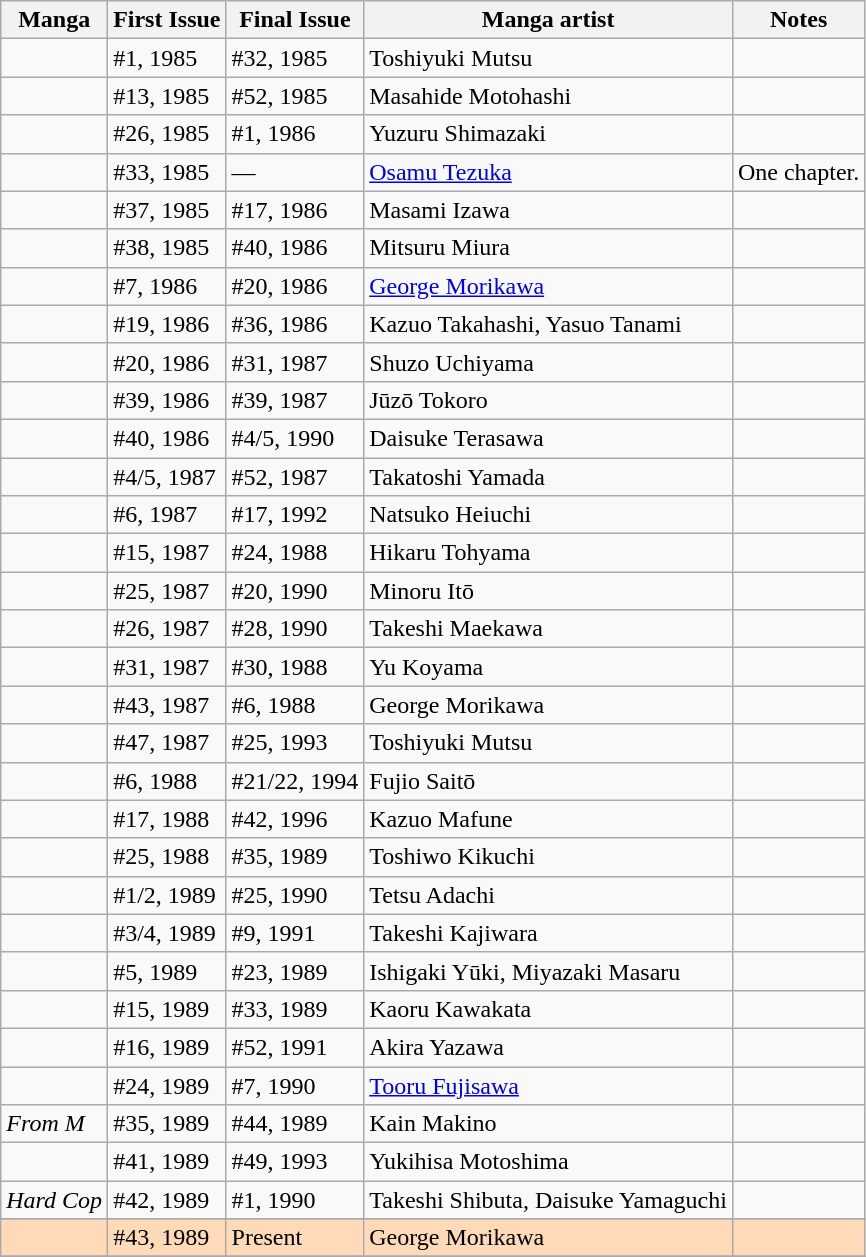<table class="wikitable sortable">
<tr>
<th>Manga</th>
<th>First Issue</th>
<th>Final Issue</th>
<th>Manga artist</th>
<th>Notes</th>
</tr>
<tr>
<td></td>
<td>#1, 1985</td>
<td>#32, 1985</td>
<td>Toshiyuki Mutsu</td>
<td></td>
</tr>
<tr>
<td></td>
<td>#13, 1985</td>
<td>#52, 1985</td>
<td>Masahide Motohashi</td>
<td></td>
</tr>
<tr>
<td></td>
<td>#26, 1985</td>
<td>#1, 1986</td>
<td>Yuzuru Shimazaki</td>
<td></td>
</tr>
<tr>
<td></td>
<td>#33, 1985</td>
<td>—</td>
<td><a href='#'>Osamu Tezuka</a></td>
<td>One chapter.</td>
</tr>
<tr>
<td></td>
<td>#37, 1985</td>
<td>#17, 1986</td>
<td>Masami Izawa</td>
<td></td>
</tr>
<tr>
<td></td>
<td>#38, 1985</td>
<td>#40, 1986</td>
<td>Mitsuru Miura</td>
<td></td>
</tr>
<tr>
<td></td>
<td>#7, 1986</td>
<td>#20, 1986</td>
<td><a href='#'>George Morikawa</a></td>
<td></td>
</tr>
<tr>
<td></td>
<td>#19, 1986</td>
<td>#36, 1986</td>
<td>Kazuo Takahashi, Yasuo Tanami</td>
<td></td>
</tr>
<tr>
<td></td>
<td>#20, 1986</td>
<td>#31, 1987</td>
<td>Shuzo Uchiyama</td>
<td></td>
</tr>
<tr>
<td></td>
<td>#39, 1986</td>
<td>#39, 1987</td>
<td>Jūzō Tokoro</td>
<td></td>
</tr>
<tr>
<td></td>
<td>#40, 1986</td>
<td>#4/5, 1990</td>
<td>Daisuke Terasawa</td>
<td></td>
</tr>
<tr>
<td></td>
<td>#4/5, 1987</td>
<td>#52, 1987</td>
<td>Takatoshi Yamada</td>
<td></td>
</tr>
<tr>
<td></td>
<td>#6, 1987</td>
<td>#17, 1992</td>
<td>Natsuko Heiuchi</td>
<td></td>
</tr>
<tr>
<td></td>
<td>#15, 1987</td>
<td>#24, 1988</td>
<td>Hikaru Tohyama</td>
<td></td>
</tr>
<tr>
<td></td>
<td>#25, 1987</td>
<td>#20, 1990</td>
<td>Minoru Itō</td>
<td></td>
</tr>
<tr>
<td></td>
<td>#26, 1987</td>
<td>#28, 1990</td>
<td>Takeshi Maekawa</td>
<td></td>
</tr>
<tr>
<td></td>
<td>#31, 1987</td>
<td>#30, 1988</td>
<td>Yu Koyama</td>
<td></td>
</tr>
<tr>
<td></td>
<td>#43, 1987</td>
<td>#6, 1988</td>
<td>George Morikawa</td>
<td></td>
</tr>
<tr>
<td></td>
<td>#47, 1987</td>
<td>#25, 1993</td>
<td>Toshiyuki Mutsu</td>
<td></td>
</tr>
<tr>
<td></td>
<td>#6, 1988</td>
<td>#21/22, 1994</td>
<td>Fujio Saitō</td>
<td></td>
</tr>
<tr>
<td></td>
<td>#17, 1988</td>
<td>#42, 1996</td>
<td>Kazuo Mafune</td>
<td></td>
</tr>
<tr>
<td></td>
<td>#25, 1988</td>
<td>#35, 1989</td>
<td>Toshiwo Kikuchi</td>
<td></td>
</tr>
<tr>
<td></td>
<td>#1/2, 1989</td>
<td>#25, 1990</td>
<td>Tetsu Adachi</td>
<td></td>
</tr>
<tr>
<td></td>
<td>#3/4, 1989</td>
<td>#9, 1991</td>
<td>Takeshi Kajiwara</td>
<td></td>
</tr>
<tr>
<td></td>
<td>#5, 1989</td>
<td>#23, 1989</td>
<td>Ishigaki Yūki, Miyazaki Masaru</td>
<td></td>
</tr>
<tr>
<td></td>
<td>#15, 1989</td>
<td>#33, 1989</td>
<td>Kaoru Kawakata</td>
<td></td>
</tr>
<tr>
<td></td>
<td>#16, 1989</td>
<td>#52, 1991</td>
<td>Akira Yazawa</td>
<td></td>
</tr>
<tr>
<td></td>
<td>#24, 1989</td>
<td>#7, 1990</td>
<td><a href='#'>Tooru Fujisawa</a></td>
<td></td>
</tr>
<tr>
<td><em>From M</em></td>
<td>#35, 1989</td>
<td>#44, 1989</td>
<td>Kain Makino</td>
<td></td>
</tr>
<tr>
<td></td>
<td>#41, 1989</td>
<td>#49, 1993</td>
<td>Yukihisa Motoshima</td>
<td></td>
</tr>
<tr>
<td><em>Hard Cop</em></td>
<td>#42, 1989</td>
<td>#1, 1990</td>
<td>Takeshi Shibuta, Daisuke Yamaguchi</td>
<td></td>
</tr>
<tr>
</tr>
<tr style="background-color:#FFDAB9;">
<td></td>
<td>#43, 1989</td>
<td>Present</td>
<td>George Morikawa</td>
<td></td>
</tr>
<tr>
</tr>
</table>
